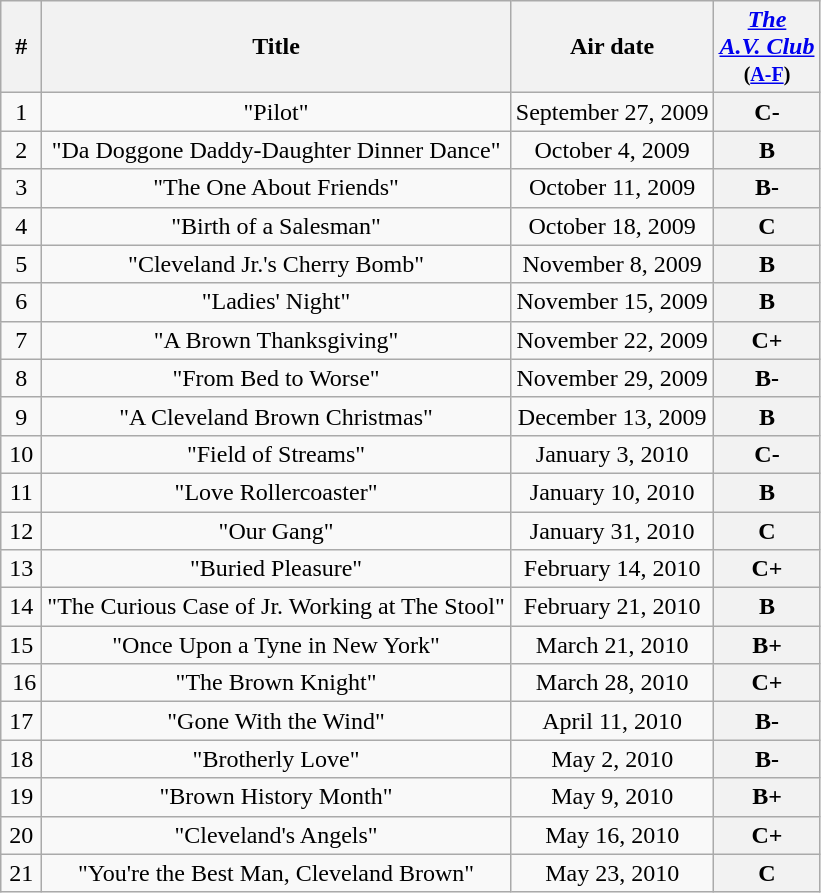<table class="wikitable sortable" style="text-align:center;">
<tr>
<th>#</th>
<th>Title</th>
<th>Air date</th>
<th><em><a href='#'>The <br>A.V. Club</a></em><br><small>(<a href='#'>A-F</a>)</small></th>
</tr>
<tr>
<td>1</td>
<td>"Pilot"</td>
<td>September 27, 2009</td>
<th>C-</th>
</tr>
<tr>
<td>2</td>
<td>"Da Doggone Daddy-Daughter Dinner Dance"</td>
<td>October 4, 2009</td>
<th>B</th>
</tr>
<tr>
<td>3</td>
<td>"The One About Friends"</td>
<td>October 11, 2009</td>
<th>B-</th>
</tr>
<tr>
<td>4</td>
<td>"Birth of a Salesman"</td>
<td>October 18, 2009</td>
<th>C</th>
</tr>
<tr>
<td>5</td>
<td>"Cleveland Jr.'s Cherry Bomb"</td>
<td>November 8, 2009</td>
<th>B</th>
</tr>
<tr>
<td>6</td>
<td>"Ladies' Night"</td>
<td>November 15, 2009</td>
<th>B</th>
</tr>
<tr>
<td>7</td>
<td>"A Brown Thanksgiving"</td>
<td>November 22, 2009</td>
<th>C+</th>
</tr>
<tr>
<td>8</td>
<td>"From Bed to Worse"</td>
<td>November 29, 2009</td>
<th>B-</th>
</tr>
<tr>
<td>9</td>
<td>"A Cleveland Brown Christmas"</td>
<td>December 13, 2009</td>
<th>B</th>
</tr>
<tr>
<td>10</td>
<td>"Field of Streams"</td>
<td>January 3, 2010</td>
<th>C-</th>
</tr>
<tr>
<td>11</td>
<td>"Love Rollercoaster"</td>
<td>January 10, 2010</td>
<th>B</th>
</tr>
<tr>
<td>12</td>
<td>"Our Gang"</td>
<td>January 31, 2010</td>
<th>C</th>
</tr>
<tr>
<td>13</td>
<td>"Buried Pleasure"</td>
<td>February 14, 2010</td>
<th>C+</th>
</tr>
<tr>
<td>14</td>
<td>"The Curious Case of Jr. Working at The Stool"</td>
<td>February 21, 2010</td>
<th>B</th>
</tr>
<tr>
<td>15</td>
<td>"Once Upon a Tyne in New York"</td>
<td>March 21, 2010</td>
<th>B+</th>
</tr>
<tr>
<td> 16</td>
<td>"The Brown Knight"</td>
<td>March 28, 2010</td>
<th>C+</th>
</tr>
<tr>
<td>17</td>
<td>"Gone With the Wind"</td>
<td>April 11, 2010</td>
<th>B-</th>
</tr>
<tr>
<td>18</td>
<td>"Brotherly Love"</td>
<td>May 2, 2010</td>
<th>B-</th>
</tr>
<tr>
<td>19</td>
<td>"Brown History Month"</td>
<td>May 9, 2010</td>
<th>B+</th>
</tr>
<tr>
<td>20</td>
<td>"Cleveland's Angels"</td>
<td>May 16, 2010</td>
<th>C+</th>
</tr>
<tr>
<td>21</td>
<td>"You're the Best Man, Cleveland Brown"</td>
<td>May 23, 2010</td>
<th>C</th>
</tr>
</table>
